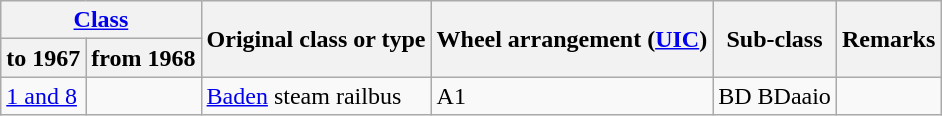<table class="wikitable">
<tr>
<th colspan="2"><a href='#'>Class</a></th>
<th rowspan="2">Original class or type</th>
<th rowspan="2">Wheel arrangement (<a href='#'>UIC</a>)</th>
<th rowspan="2">Sub-class</th>
<th rowspan="2">Remarks</th>
</tr>
<tr>
<th>to 1967</th>
<th>from 1968</th>
</tr>
<tr ---->
<td><a href='#'>1 and 8</a></td>
<td></td>
<td><a href='#'>Baden</a> steam railbus</td>
<td>A1</td>
<td>BD BDaaio</td>
<td></td>
</tr>
</table>
